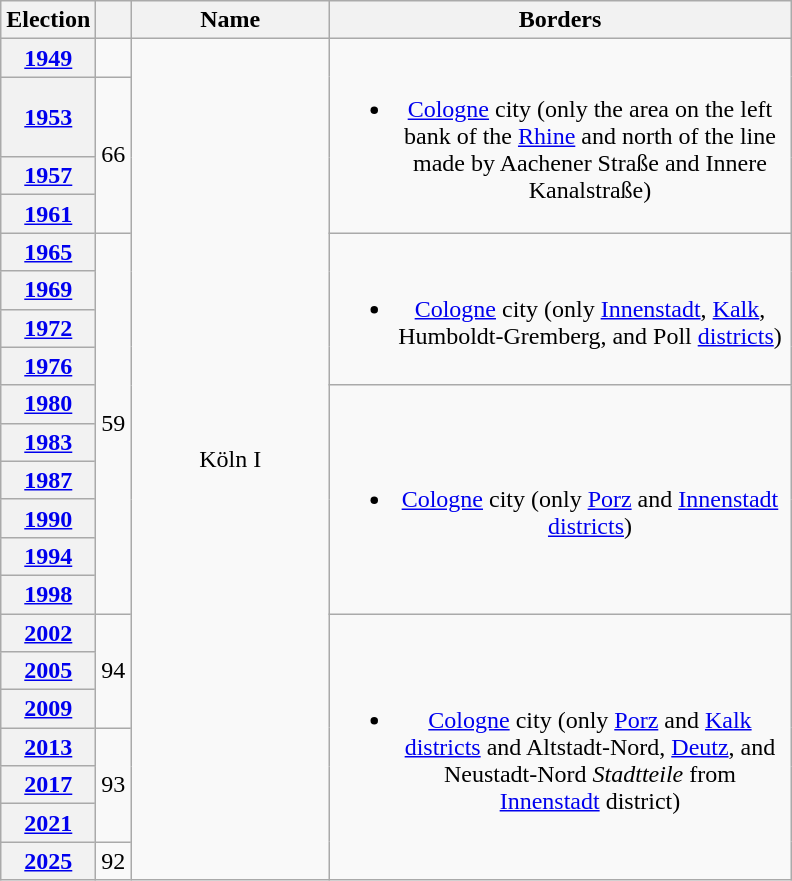<table class=wikitable style="text-align:center">
<tr>
<th>Election</th>
<th></th>
<th width=125px>Name</th>
<th width=300px>Borders</th>
</tr>
<tr>
<th><a href='#'>1949</a></th>
<td></td>
<td rowspan=21>Köln I</td>
<td rowspan=4><br><ul><li><a href='#'>Cologne</a> city (only the area on the left bank of the <a href='#'>Rhine</a> and north of the line made by Aachener Straße and Innere Kanalstraße)</li></ul></td>
</tr>
<tr>
<th><a href='#'>1953</a></th>
<td rowspan=3>66</td>
</tr>
<tr>
<th><a href='#'>1957</a></th>
</tr>
<tr>
<th><a href='#'>1961</a></th>
</tr>
<tr>
<th><a href='#'>1965</a></th>
<td rowspan=10>59</td>
<td rowspan=4><br><ul><li><a href='#'>Cologne</a> city (only <a href='#'>Innenstadt</a>, <a href='#'>Kalk</a>, Humboldt-Gremberg, and Poll <a href='#'>districts</a>)</li></ul></td>
</tr>
<tr>
<th><a href='#'>1969</a></th>
</tr>
<tr>
<th><a href='#'>1972</a></th>
</tr>
<tr>
<th><a href='#'>1976</a></th>
</tr>
<tr>
<th><a href='#'>1980</a></th>
<td rowspan=6><br><ul><li><a href='#'>Cologne</a> city (only <a href='#'>Porz</a> and <a href='#'>Innenstadt</a> <a href='#'>districts</a>)</li></ul></td>
</tr>
<tr>
<th><a href='#'>1983</a></th>
</tr>
<tr>
<th><a href='#'>1987</a></th>
</tr>
<tr>
<th><a href='#'>1990</a></th>
</tr>
<tr>
<th><a href='#'>1994</a></th>
</tr>
<tr>
<th><a href='#'>1998</a></th>
</tr>
<tr>
<th><a href='#'>2002</a></th>
<td rowspan=3>94</td>
<td rowspan=7><br><ul><li><a href='#'>Cologne</a> city (only <a href='#'>Porz</a> and <a href='#'>Kalk</a> <a href='#'>districts</a> and Altstadt-Nord, <a href='#'>Deutz</a>, and Neustadt-Nord <em>Stadtteile</em> from <a href='#'>Innenstadt</a> district)</li></ul></td>
</tr>
<tr>
<th><a href='#'>2005</a></th>
</tr>
<tr>
<th><a href='#'>2009</a></th>
</tr>
<tr>
<th><a href='#'>2013</a></th>
<td rowspan=3>93</td>
</tr>
<tr>
<th><a href='#'>2017</a></th>
</tr>
<tr>
<th><a href='#'>2021</a></th>
</tr>
<tr>
<th><a href='#'>2025</a></th>
<td>92</td>
</tr>
</table>
